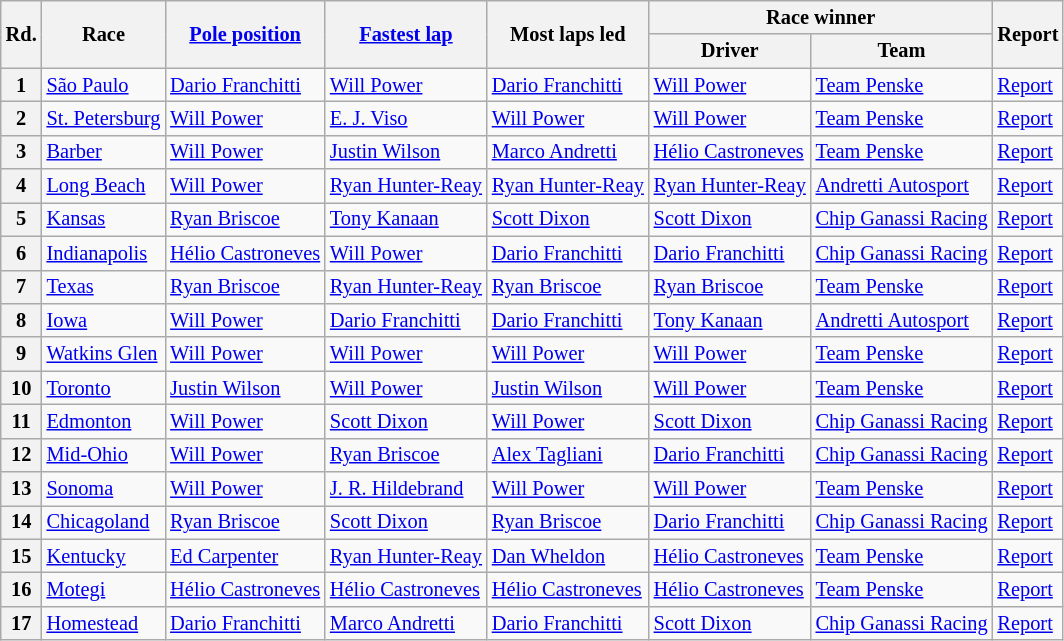<table class="wikitable sortable" style="font-size: 85%">
<tr>
<th rowspan="2">Rd.</th>
<th rowspan="2">Race</th>
<th rowspan="2"><a href='#'>Pole position</a></th>
<th rowspan="2"><a href='#'>Fastest lap</a></th>
<th rowspan="2">Most laps led</th>
<th colspan="2">Race winner</th>
<th rowspan="2">Report</th>
</tr>
<tr>
<th>Driver</th>
<th>Team</th>
</tr>
<tr>
<th>1</th>
<td><a href='#'>São Paulo</a></td>
<td> <a href='#'>Dario Franchitti</a></td>
<td> <a href='#'>Will Power</a></td>
<td> <a href='#'>Dario Franchitti</a></td>
<td> <a href='#'>Will Power</a></td>
<td> <a href='#'>Team Penske</a></td>
<td><a href='#'>Report</a></td>
</tr>
<tr>
<th>2</th>
<td><a href='#'>St. Petersburg</a></td>
<td> <a href='#'>Will Power</a></td>
<td> <a href='#'>E. J. Viso</a></td>
<td> <a href='#'>Will Power</a></td>
<td> <a href='#'>Will Power</a></td>
<td> <a href='#'>Team Penske</a></td>
<td><a href='#'>Report</a></td>
</tr>
<tr>
<th>3</th>
<td><a href='#'>Barber</a></td>
<td> <a href='#'>Will Power</a></td>
<td> <a href='#'>Justin Wilson</a></td>
<td> <a href='#'>Marco Andretti</a></td>
<td> <a href='#'>Hélio Castroneves</a></td>
<td> <a href='#'>Team Penske</a></td>
<td><a href='#'>Report</a></td>
</tr>
<tr>
<th>4</th>
<td><a href='#'>Long Beach</a></td>
<td> <a href='#'>Will Power</a></td>
<td> <a href='#'>Ryan Hunter-Reay</a></td>
<td> <a href='#'>Ryan Hunter-Reay</a></td>
<td> <a href='#'>Ryan Hunter-Reay</a></td>
<td> <a href='#'>Andretti Autosport</a></td>
<td><a href='#'>Report</a></td>
</tr>
<tr>
<th>5</th>
<td><a href='#'>Kansas</a></td>
<td> <a href='#'>Ryan Briscoe</a></td>
<td> <a href='#'>Tony Kanaan</a></td>
<td> <a href='#'>Scott Dixon</a></td>
<td> <a href='#'>Scott Dixon</a></td>
<td> <a href='#'>Chip Ganassi Racing</a></td>
<td><a href='#'>Report</a></td>
</tr>
<tr>
<th>6</th>
<td><a href='#'>Indianapolis</a></td>
<td> <a href='#'>Hélio Castroneves</a></td>
<td> <a href='#'>Will Power</a></td>
<td> <a href='#'>Dario Franchitti</a></td>
<td> <a href='#'>Dario Franchitti</a></td>
<td> <a href='#'>Chip Ganassi Racing</a></td>
<td><a href='#'>Report</a></td>
</tr>
<tr>
<th>7</th>
<td><a href='#'>Texas</a></td>
<td> <a href='#'>Ryan Briscoe</a></td>
<td> <a href='#'>Ryan Hunter-Reay</a></td>
<td> <a href='#'>Ryan Briscoe</a></td>
<td> <a href='#'>Ryan Briscoe</a></td>
<td> <a href='#'>Team Penske</a></td>
<td><a href='#'>Report</a></td>
</tr>
<tr>
<th>8</th>
<td><a href='#'>Iowa</a></td>
<td> <a href='#'>Will Power</a></td>
<td> <a href='#'>Dario Franchitti</a></td>
<td> <a href='#'>Dario Franchitti</a></td>
<td> <a href='#'>Tony Kanaan</a></td>
<td> <a href='#'>Andretti Autosport</a></td>
<td><a href='#'>Report</a></td>
</tr>
<tr>
<th>9</th>
<td><a href='#'>Watkins Glen</a></td>
<td> <a href='#'>Will Power</a></td>
<td> <a href='#'>Will Power</a></td>
<td> <a href='#'>Will Power</a></td>
<td> <a href='#'>Will Power</a></td>
<td> <a href='#'>Team Penske</a></td>
<td><a href='#'>Report</a></td>
</tr>
<tr>
<th>10</th>
<td><a href='#'>Toronto</a></td>
<td> <a href='#'>Justin Wilson</a></td>
<td> <a href='#'>Will Power</a></td>
<td> <a href='#'>Justin Wilson</a></td>
<td> <a href='#'>Will Power</a></td>
<td> <a href='#'>Team Penske</a></td>
<td><a href='#'>Report</a></td>
</tr>
<tr>
<th>11</th>
<td><a href='#'>Edmonton</a></td>
<td> <a href='#'>Will Power</a></td>
<td> <a href='#'>Scott Dixon</a></td>
<td> <a href='#'>Will Power</a></td>
<td> <a href='#'>Scott Dixon</a></td>
<td> <a href='#'>Chip Ganassi Racing</a></td>
<td><a href='#'>Report</a></td>
</tr>
<tr>
<th>12</th>
<td><a href='#'>Mid-Ohio</a></td>
<td> <a href='#'>Will Power</a></td>
<td> <a href='#'>Ryan Briscoe</a></td>
<td> <a href='#'>Alex Tagliani</a></td>
<td> <a href='#'>Dario Franchitti</a></td>
<td> <a href='#'>Chip Ganassi Racing</a></td>
<td><a href='#'>Report</a></td>
</tr>
<tr>
<th>13</th>
<td><a href='#'>Sonoma</a></td>
<td> <a href='#'>Will Power</a></td>
<td> <a href='#'>J. R. Hildebrand</a></td>
<td> <a href='#'>Will Power</a></td>
<td> <a href='#'>Will Power</a></td>
<td> <a href='#'>Team Penske</a></td>
<td><a href='#'>Report</a></td>
</tr>
<tr>
<th>14</th>
<td><a href='#'>Chicagoland</a></td>
<td> <a href='#'>Ryan Briscoe</a></td>
<td> <a href='#'>Scott Dixon</a></td>
<td> <a href='#'>Ryan Briscoe</a></td>
<td> <a href='#'>Dario Franchitti</a></td>
<td> <a href='#'>Chip Ganassi Racing</a></td>
<td><a href='#'>Report</a></td>
</tr>
<tr>
<th>15</th>
<td><a href='#'>Kentucky</a></td>
<td> <a href='#'>Ed Carpenter</a></td>
<td> <a href='#'>Ryan Hunter-Reay</a></td>
<td> <a href='#'>Dan Wheldon</a></td>
<td> <a href='#'>Hélio Castroneves</a></td>
<td> <a href='#'>Team Penske</a></td>
<td><a href='#'>Report</a></td>
</tr>
<tr>
<th>16</th>
<td><a href='#'>Motegi</a></td>
<td> <a href='#'>Hélio Castroneves</a></td>
<td> <a href='#'>Hélio Castroneves</a></td>
<td> <a href='#'>Hélio Castroneves</a></td>
<td> <a href='#'>Hélio Castroneves</a></td>
<td> <a href='#'>Team Penske</a></td>
<td><a href='#'>Report</a></td>
</tr>
<tr>
<th>17</th>
<td><a href='#'>Homestead</a></td>
<td> <a href='#'>Dario Franchitti</a></td>
<td> <a href='#'>Marco Andretti</a></td>
<td> <a href='#'>Dario Franchitti</a></td>
<td> <a href='#'>Scott Dixon</a></td>
<td> <a href='#'>Chip Ganassi Racing</a></td>
<td><a href='#'>Report</a></td>
</tr>
</table>
